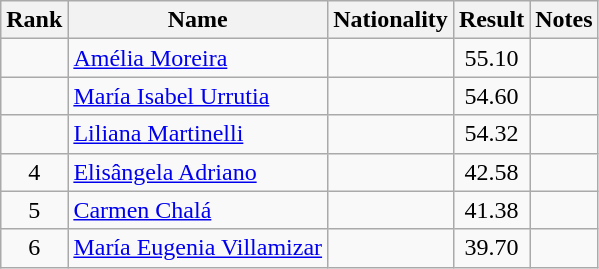<table class="wikitable sortable" style="text-align:center">
<tr>
<th>Rank</th>
<th>Name</th>
<th>Nationality</th>
<th>Result</th>
<th>Notes</th>
</tr>
<tr>
<td></td>
<td align=left><a href='#'>Amélia Moreira</a></td>
<td align=left></td>
<td>55.10</td>
<td></td>
</tr>
<tr>
<td></td>
<td align=left><a href='#'>María Isabel Urrutia</a></td>
<td align=left></td>
<td>54.60</td>
<td></td>
</tr>
<tr>
<td></td>
<td align=left><a href='#'>Liliana Martinelli</a></td>
<td align=left></td>
<td>54.32</td>
<td></td>
</tr>
<tr>
<td>4</td>
<td align=left><a href='#'>Elisângela Adriano</a></td>
<td align=left></td>
<td>42.58</td>
<td></td>
</tr>
<tr>
<td>5</td>
<td align=left><a href='#'>Carmen Chalá</a></td>
<td align=left></td>
<td>41.38</td>
<td></td>
</tr>
<tr>
<td>6</td>
<td align=left><a href='#'>María Eugenia Villamizar</a></td>
<td align=left></td>
<td>39.70</td>
<td></td>
</tr>
</table>
